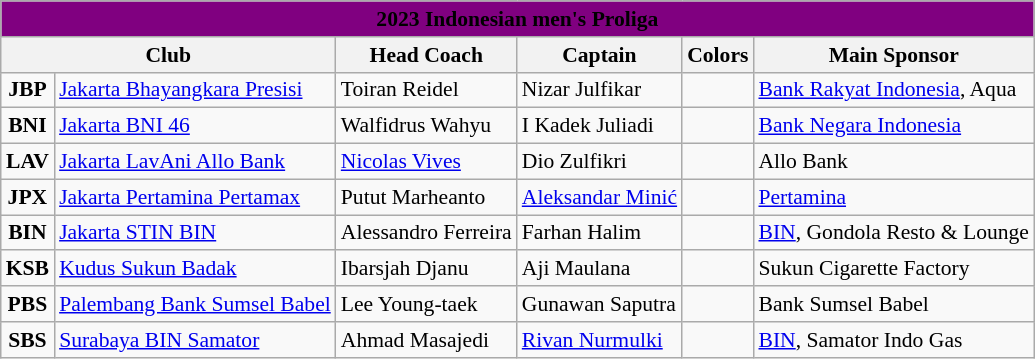<table class="wikitable" style="font-size:90%; width:810; text-align:left;">
<tr>
<th style=background:purple colspan=6><span>2023 Indonesian men's Proliga </span></th>
</tr>
<tr>
<th colspan="2">Club</th>
<th>Head Coach</th>
<th>Captain</th>
<th>Colors</th>
<th>Main Sponsor</th>
</tr>
<tr>
<td align=center><strong>JBP</strong></td>
<td><a href='#'>Jakarta Bhayangkara Presisi</a></td>
<td> Toiran Reidel</td>
<td> Nizar Julfikar</td>
<td align=center> </td>
<td><a href='#'>Bank Rakyat Indonesia</a>, Aqua</td>
</tr>
<tr>
<td align=center><strong>BNI</strong></td>
<td><a href='#'>Jakarta BNI 46</a></td>
<td> Walfidrus Wahyu</td>
<td> I Kadek Juliadi</td>
<td align=center> </td>
<td><a href='#'>Bank Negara Indonesia</a></td>
</tr>
<tr>
<td align=center><strong>LAV</strong></td>
<td><a href='#'>Jakarta LavAni Allo Bank</a></td>
<td> <a href='#'>Nicolas Vives</a></td>
<td> Dio Zulfikri</td>
<td align=center> </td>
<td>Allo Bank</td>
</tr>
<tr>
<td align=center><strong>JPX</strong></td>
<td><a href='#'>Jakarta Pertamina Pertamax</a></td>
<td> Putut Marheanto</td>
<td> <a href='#'>Aleksandar Minić</a></td>
<td align=center> </td>
<td><a href='#'>Pertamina</a></td>
</tr>
<tr>
<td align=center><strong>BIN</strong></td>
<td><a href='#'>Jakarta STIN BIN</a></td>
<td> Alessandro Ferreira</td>
<td> Farhan Halim</td>
<td align=center> </td>
<td><a href='#'>BIN</a>, Gondola Resto & Lounge</td>
</tr>
<tr>
<td align=center><strong>KSB</strong></td>
<td><a href='#'>Kudus Sukun Badak</a></td>
<td> Ibarsjah Djanu</td>
<td> Aji Maulana</td>
<td align=center> </td>
<td>Sukun Cigarette Factory</td>
</tr>
<tr>
<td align=center><strong>PBS</strong></td>
<td><a href='#'>Palembang Bank Sumsel Babel</a></td>
<td> Lee Young-taek</td>
<td> Gunawan Saputra</td>
<td align=center> </td>
<td>Bank Sumsel Babel</td>
</tr>
<tr>
<td align=center><strong>SBS</strong></td>
<td><a href='#'>Surabaya BIN Samator</a></td>
<td> Ahmad Masajedi</td>
<td> <a href='#'>Rivan Nurmulki</a></td>
<td align=center> </td>
<td><a href='#'>BIN</a>, Samator Indo Gas</td>
</tr>
</table>
